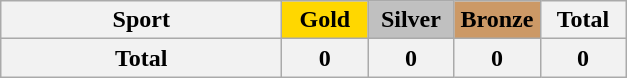<table class="wikitable sortable" style="text-align:center;">
<tr>
<th width=180>Sport</th>
<th scope="col" style="background:gold; width:50px;">Gold</th>
<th scope="col" style="background:silver; width:50px;">Silver</th>
<th scope="col" style="background:#cc9966; width:50px;">Bronze</th>
<th width=50>Total</th>
</tr>
<tr class="sortbottom">
<th>Total</th>
<th>0</th>
<th>0</th>
<th>0</th>
<th>0</th>
</tr>
</table>
